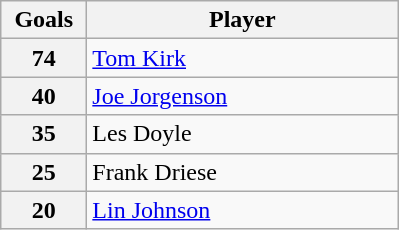<table class="wikitable" style="text-align:left;">
<tr>
<th width=50>Goals</th>
<th width=200>Player</th>
</tr>
<tr>
<th>74</th>
<td> <a href='#'>Tom Kirk</a></td>
</tr>
<tr>
<th>40</th>
<td> <a href='#'>Joe Jorgenson</a></td>
</tr>
<tr>
<th>35</th>
<td> Les Doyle</td>
</tr>
<tr>
<th>25</th>
<td> Frank Driese</td>
</tr>
<tr>
<th>20</th>
<td> <a href='#'>Lin Johnson</a></td>
</tr>
</table>
